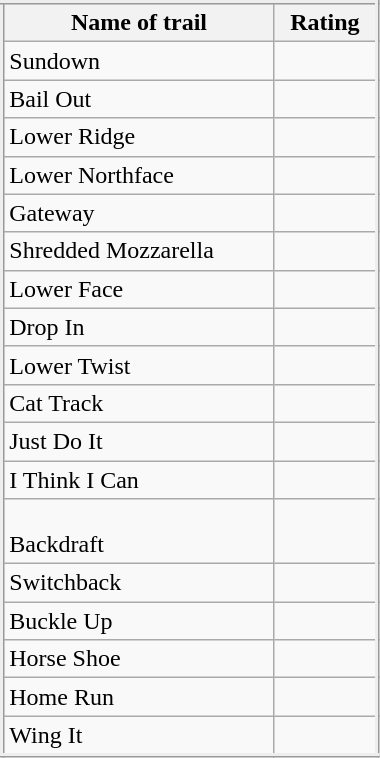<table class="wikitable" style="margin:10px; float:left; border: inset; border-collapse:collapse;" border="2" width="20%">
<tr>
<th>Name of trail</th>
<th>Rating</th>
</tr>
<tr>
<td>Sundown</td>
<td></td>
</tr>
<tr>
<td>Bail Out</td>
<td></td>
</tr>
<tr>
<td>Lower Ridge</td>
<td></td>
</tr>
<tr>
<td>Lower Northface</td>
<td></td>
</tr>
<tr>
<td>Gateway</td>
<td></td>
</tr>
<tr>
<td>Shredded Mozzarella</td>
<td></td>
</tr>
<tr>
<td>Lower Face</td>
<td></td>
</tr>
<tr>
<td>Drop In</td>
<td></td>
</tr>
<tr>
<td>Lower Twist</td>
<td></td>
</tr>
<tr>
<td>Cat Track</td>
<td></td>
</tr>
<tr>
<td>Just Do It</td>
<td></td>
</tr>
<tr>
<td>I Think I Can</td>
<td></td>
</tr>
<tr>
<td><br>Backdraft</td>
<td></td>
</tr>
<tr>
<td>Switchback</td>
<td></td>
</tr>
<tr>
<td>Buckle Up</td>
<td></td>
</tr>
<tr>
<td>Horse Shoe</td>
<td></td>
</tr>
<tr>
<td>Home Run</td>
<td></td>
</tr>
<tr>
<td>Wing It</td>
<td></td>
</tr>
</table>
